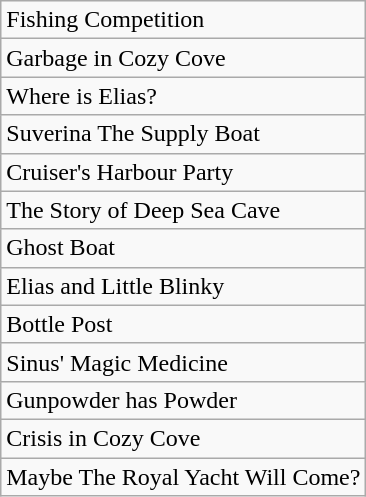<table class="wikitable">
<tr>
<td>Fishing Competition</td>
</tr>
<tr>
<td>Garbage in Cozy Cove</td>
</tr>
<tr>
<td>Where is Elias?</td>
</tr>
<tr>
<td>Suverina The Supply Boat</td>
</tr>
<tr>
<td>Cruiser's Harbour Party</td>
</tr>
<tr>
<td>The Story of Deep Sea Cave</td>
</tr>
<tr>
<td>Ghost Boat</td>
</tr>
<tr>
<td>Elias and Little Blinky</td>
</tr>
<tr>
<td>Bottle Post</td>
</tr>
<tr>
<td>Sinus' Magic Medicine</td>
</tr>
<tr>
<td>Gunpowder has Powder</td>
</tr>
<tr>
<td>Crisis in Cozy Cove</td>
</tr>
<tr>
<td>Maybe The Royal Yacht Will Come?</td>
</tr>
</table>
